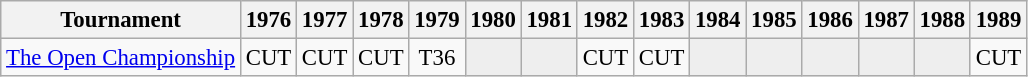<table class="wikitable" style="font-size:95%;text-align:center;">
<tr>
<th>Tournament</th>
<th>1976</th>
<th>1977</th>
<th>1978</th>
<th>1979</th>
<th>1980</th>
<th>1981</th>
<th>1982</th>
<th>1983</th>
<th>1984</th>
<th>1985</th>
<th>1986</th>
<th>1987</th>
<th>1988</th>
<th>1989</th>
</tr>
<tr>
<td align=left><a href='#'>The Open Championship</a></td>
<td>CUT</td>
<td>CUT</td>
<td>CUT</td>
<td>T36</td>
<td style="background:#eeeeee;"></td>
<td style="background:#eeeeee;"></td>
<td>CUT</td>
<td>CUT</td>
<td style="background:#eeeeee;"></td>
<td style="background:#eeeeee;"></td>
<td style="background:#eeeeee;"></td>
<td style="background:#eeeeee;"></td>
<td style="background:#eeeeee;"></td>
<td>CUT</td>
</tr>
</table>
